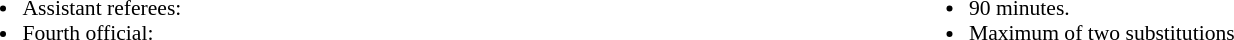<table style="width:100%; font-size:90%">
<tr>
<td style="width:50%; vertical-align:top"><br><ul><li>Assistant referees:</li><li>Fourth official:</li></ul></td>
<td style="width:50%; vertical-align:top"><br><ul><li>90 minutes.</li><li>Maximum of two substitutions</li></ul></td>
</tr>
</table>
